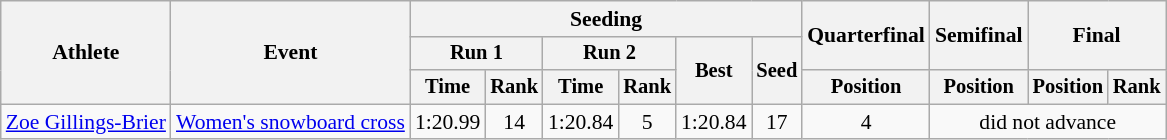<table class=wikitable style=font-size:90%>
<tr>
<th rowspan=3>Athlete</th>
<th rowspan=3>Event</th>
<th colspan=6>Seeding</th>
<th rowspan=2>Quarterfinal</th>
<th rowspan=2>Semifinal</th>
<th rowspan=2 colspan=2>Final</th>
</tr>
<tr style=font-size:95%>
<th colspan=2>Run 1</th>
<th colspan=2>Run 2</th>
<th rowspan=2>Best</th>
<th rowspan=2>Seed</th>
</tr>
<tr style=font-size:95%>
<th>Time</th>
<th>Rank</th>
<th>Time</th>
<th>Rank</th>
<th>Position</th>
<th>Position</th>
<th>Position</th>
<th>Rank</th>
</tr>
<tr align=center>
<td align=left><a href='#'>Zoe Gillings-Brier</a></td>
<td align=left><a href='#'>Women's snowboard cross</a></td>
<td>1:20.99</td>
<td>14</td>
<td>1:20.84</td>
<td>5</td>
<td>1:20.84</td>
<td>17</td>
<td>4</td>
<td colspan=3>did not advance</td>
</tr>
</table>
